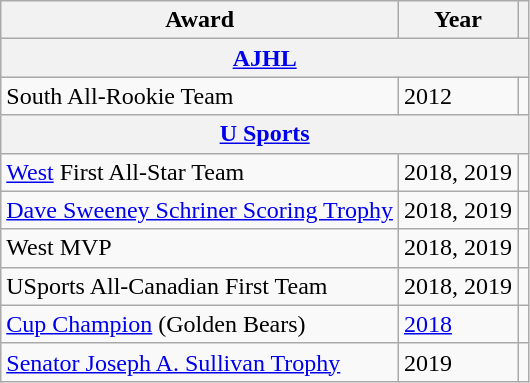<table class="wikitable">
<tr>
<th>Award</th>
<th>Year</th>
<th></th>
</tr>
<tr ALIGN="center" bgcolor="#e0e0e0">
<th colspan="3"><a href='#'>AJHL</a></th>
</tr>
<tr>
<td>South All-Rookie Team</td>
<td>2012</td>
<td></td>
</tr>
<tr>
<th colspan="3"><a href='#'>U Sports</a></th>
</tr>
<tr>
<td><a href='#'>West</a> First All-Star Team</td>
<td>2018, 2019</td>
<td></td>
</tr>
<tr>
<td><a href='#'>Dave Sweeney Schriner Scoring Trophy</a></td>
<td>2018, 2019</td>
<td></td>
</tr>
<tr>
<td>West MVP</td>
<td>2018, 2019</td>
<td></td>
</tr>
<tr>
<td>USports All-Canadian First Team</td>
<td>2018, 2019</td>
<td></td>
</tr>
<tr>
<td><a href='#'>Cup Champion</a> (Golden Bears)</td>
<td><a href='#'>2018</a></td>
<td></td>
</tr>
<tr>
<td><a href='#'>Senator Joseph A. Sullivan Trophy</a></td>
<td>2019</td>
<td></td>
</tr>
</table>
